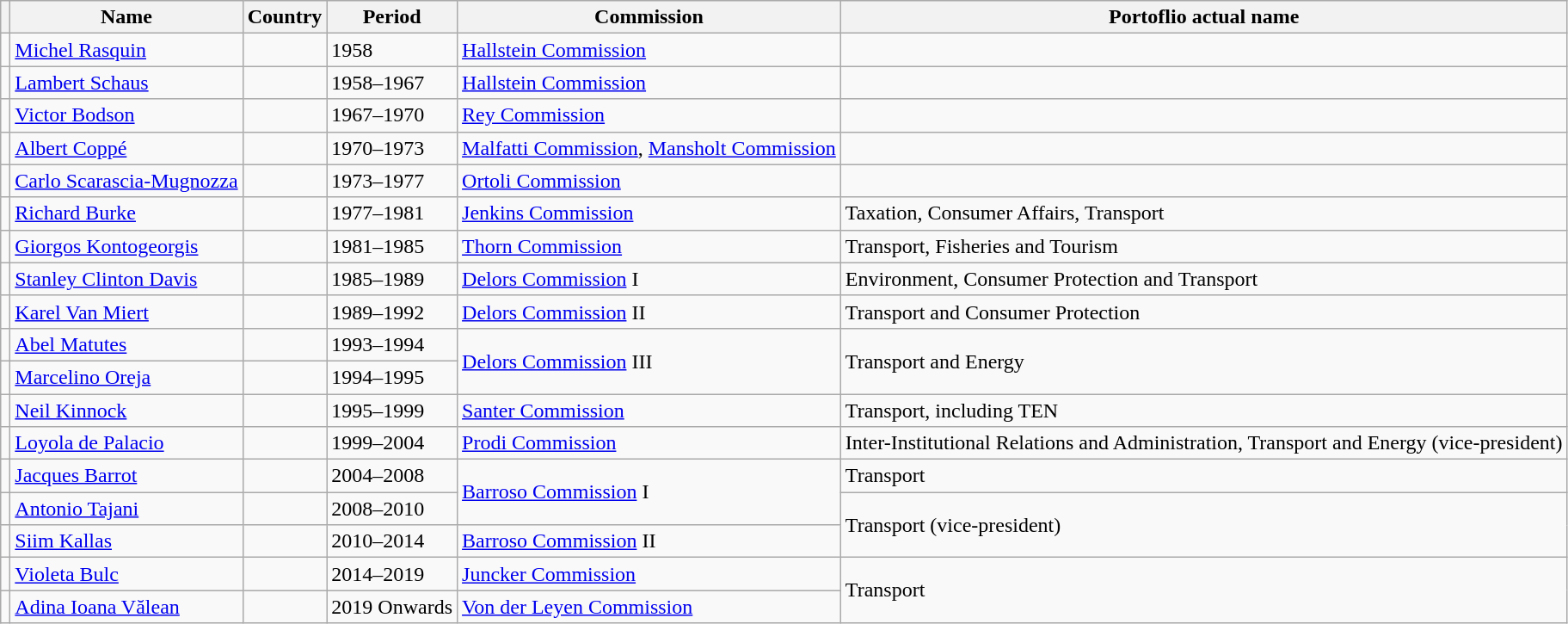<table class="wikitable">
<tr>
<th></th>
<th>Name</th>
<th>Country</th>
<th>Period</th>
<th>Commission</th>
<th>Portoflio actual name</th>
</tr>
<tr>
<td></td>
<td><a href='#'>Michel Rasquin</a></td>
<td></td>
<td>1958</td>
<td><a href='#'>Hallstein Commission</a></td>
<td></td>
</tr>
<tr>
<td></td>
<td><a href='#'>Lambert Schaus</a></td>
<td></td>
<td>1958–1967</td>
<td><a href='#'>Hallstein Commission</a></td>
<td></td>
</tr>
<tr>
<td></td>
<td><a href='#'>Victor Bodson</a></td>
<td></td>
<td>1967–1970</td>
<td><a href='#'>Rey Commission</a></td>
<td></td>
</tr>
<tr>
<td></td>
<td><a href='#'>Albert Coppé</a></td>
<td></td>
<td>1970–1973</td>
<td><a href='#'>Malfatti Commission</a>, <a href='#'>Mansholt Commission</a></td>
<td></td>
</tr>
<tr>
<td></td>
<td><a href='#'>Carlo Scarascia-Mugnozza</a></td>
<td></td>
<td>1973–1977</td>
<td><a href='#'>Ortoli Commission</a></td>
<td></td>
</tr>
<tr>
<td></td>
<td><a href='#'>Richard Burke</a></td>
<td></td>
<td>1977–1981</td>
<td><a href='#'>Jenkins Commission</a></td>
<td>Taxation, Consumer Affairs, Transport</td>
</tr>
<tr>
<td></td>
<td><a href='#'>Giorgos Kontogeorgis</a></td>
<td></td>
<td>1981–1985</td>
<td><a href='#'>Thorn Commission</a></td>
<td>Transport, Fisheries and Tourism</td>
</tr>
<tr>
<td></td>
<td><a href='#'>Stanley Clinton Davis</a></td>
<td></td>
<td>1985–1989</td>
<td><a href='#'>Delors Commission</a> I</td>
<td>Environment, Consumer Protection and Transport</td>
</tr>
<tr>
<td></td>
<td><a href='#'>Karel Van Miert</a></td>
<td></td>
<td>1989–1992</td>
<td><a href='#'>Delors Commission</a> II</td>
<td>Transport and Consumer Protection</td>
</tr>
<tr>
<td></td>
<td><a href='#'>Abel Matutes</a></td>
<td></td>
<td>1993–1994</td>
<td rowspan="2"><a href='#'>Delors Commission</a> III</td>
<td rowspan="2">Transport and Energy</td>
</tr>
<tr>
<td></td>
<td><a href='#'>Marcelino Oreja</a></td>
<td></td>
<td>1994–1995</td>
</tr>
<tr>
<td></td>
<td><a href='#'>Neil Kinnock</a></td>
<td></td>
<td>1995–1999</td>
<td><a href='#'>Santer Commission</a></td>
<td>Transport, including TEN</td>
</tr>
<tr>
<td></td>
<td><a href='#'>Loyola de Palacio</a></td>
<td></td>
<td>1999–2004</td>
<td><a href='#'>Prodi Commission</a></td>
<td>Inter-Institutional Relations and Administration, Transport and Energy (vice-president)</td>
</tr>
<tr>
<td></td>
<td><a href='#'>Jacques Barrot</a></td>
<td></td>
<td>2004–2008</td>
<td rowspan="2"><a href='#'>Barroso Commission</a> I</td>
<td>Transport</td>
</tr>
<tr>
<td></td>
<td><a href='#'>Antonio Tajani</a></td>
<td></td>
<td>2008–2010</td>
<td rowspan="2">Transport (vice-president)</td>
</tr>
<tr>
<td></td>
<td><a href='#'>Siim Kallas</a></td>
<td></td>
<td>2010–2014</td>
<td><a href='#'>Barroso Commission</a> II</td>
</tr>
<tr>
<td></td>
<td><a href='#'>Violeta Bulc</a></td>
<td></td>
<td>2014–2019</td>
<td><a href='#'>Juncker Commission</a></td>
<td rowspan="2">Transport</td>
</tr>
<tr>
<td></td>
<td><a href='#'>Adina Ioana Vălean</a></td>
<td></td>
<td>2019 Onwards</td>
<td><a href='#'>Von der Leyen Commission</a></td>
</tr>
</table>
